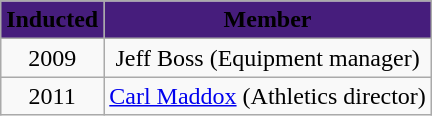<table style="margin: 1em auto 1em auto" class="wikitable sortable">
<tr>
<th style="background:#461d7c; text-align:center;"><span>Inducted</span></th>
<th style="background:#461d7c; text-align:center;"><span>Member</span></th>
</tr>
<tr style="text-align:center;">
<td>2009</td>
<td>Jeff Boss (Equipment manager)</td>
</tr>
<tr style="text-align:center;">
<td>2011</td>
<td><a href='#'>Carl Maddox</a> (Athletics director)</td>
</tr>
</table>
